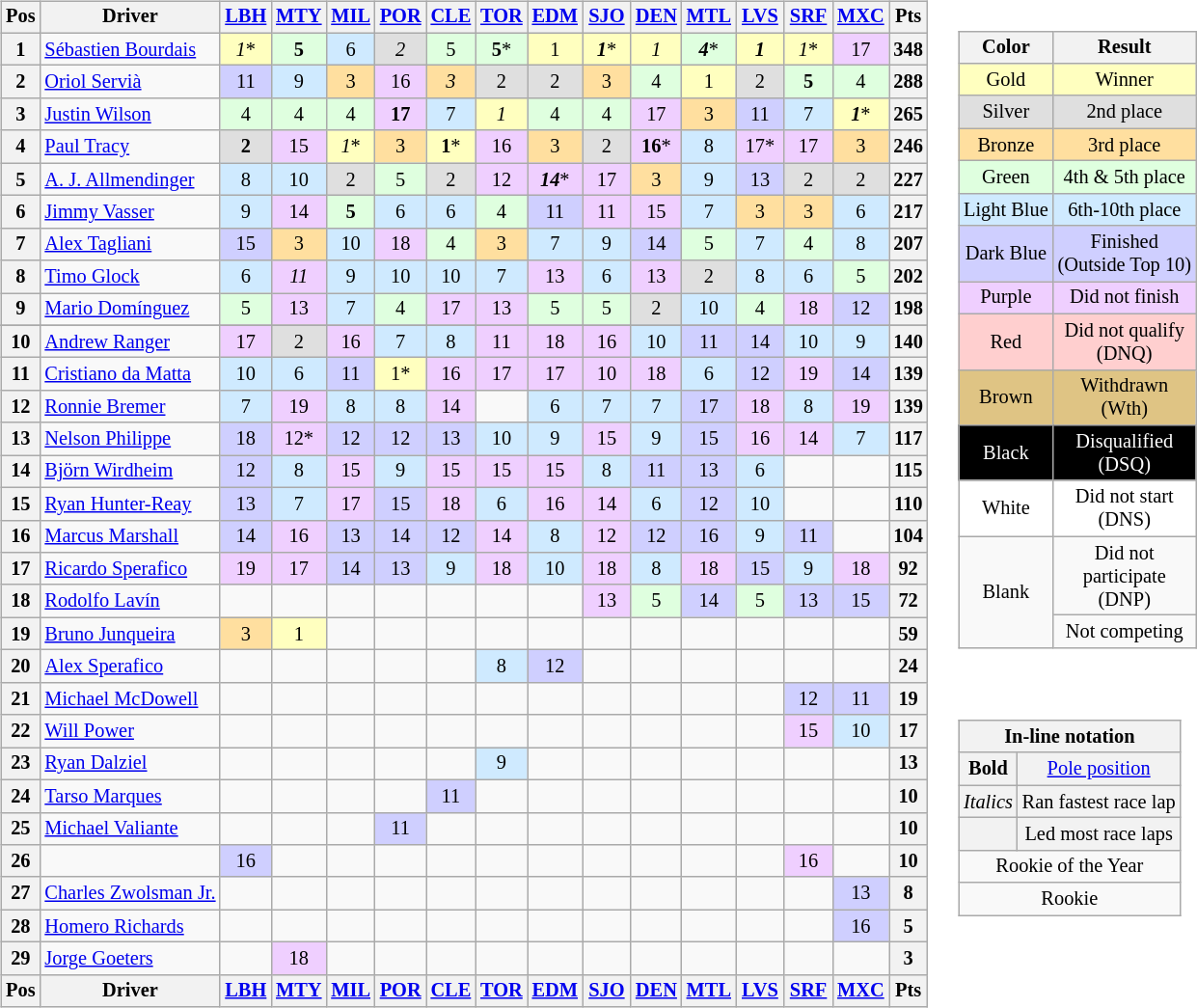<table>
<tr>
<td><br><table class="wikitable" style="font-size: 85%">
<tr valign="top">
<th valign="middle">Pos</th>
<th valign="middle">Driver</th>
<th width="27"><a href='#'>LBH</a> </th>
<th width="27"><a href='#'>MTY</a> </th>
<th width="27"><a href='#'>MIL</a> </th>
<th width="27"><a href='#'>POR</a> </th>
<th width="27"><a href='#'>CLE</a> </th>
<th width="27"><a href='#'>TOR</a> </th>
<th width="27"><a href='#'>EDM</a> </th>
<th width="27"><a href='#'>SJO</a> </th>
<th width="27"><a href='#'>DEN</a> </th>
<th width="27"><a href='#'>MTL</a> </th>
<th width="27"><a href='#'>LVS</a> </th>
<th width="27"><a href='#'>SRF</a> </th>
<th width="27"><a href='#'>MXC</a> </th>
<th valign="middle">Pts</th>
</tr>
<tr>
<th>1</th>
<td> <a href='#'>Sébastien Bourdais</a></td>
<td style="background:#ffffbf;" align=center><em>1</em>*</td>
<td style="background:#dfffdf;" align=center><strong>5</strong></td>
<td style="background:#CFEAFF;" align=center>6</td>
<td style="background:#dfdfdf;" align=center><em>2</em></td>
<td style="background:#dfffdf;" align=center>5</td>
<td style="background:#dfffdf;" align=center><strong>5</strong>*</td>
<td style="background:#ffffbf;" align=center>1</td>
<td style="background:#ffffbf;" align=center><strong><em>1</em></strong>*</td>
<td style="background:#ffffbf;" align=center><em>1</em></td>
<td style="background:#dfffdf;" align=center><strong><em>4</em></strong>*</td>
<td style="background:#ffffbf;" align=center><strong><em>1</em></strong></td>
<td style="background:#ffffbf;" align=center><em>1</em>*</td>
<td style="background:#efcfff;" align=center>17</td>
<th>348</th>
</tr>
<tr>
<th>2</th>
<td> <a href='#'>Oriol Servià</a></td>
<td style="background:#CFCFFF;" align=center>11</td>
<td style="background:#CFEAFF;" align=center>9</td>
<td style="background:#ffdf9f;" align=center>3</td>
<td style="background:#efcfff;" align=center>16</td>
<td style="background:#ffdf9f;" align=center><em>3</em></td>
<td style="background:#dfdfdf;" align=center>2</td>
<td style="background:#dfdfdf;" align=center>2</td>
<td style="background:#ffdf9f;" align=center>3</td>
<td style="background:#dfffdf;" align=center>4</td>
<td style="background:#ffffbf;" align=center>1</td>
<td style="background:#dfdfdf;" align=center>2</td>
<td style="background:#dfffdf;" align=center><strong>5</strong></td>
<td style="background:#dfffdf;" align=center>4</td>
<th>288</th>
</tr>
<tr>
<th>3</th>
<td> <a href='#'>Justin Wilson</a></td>
<td style="background:#dfffdf;" align=center>4</td>
<td style="background:#dfffdf;" align=center>4</td>
<td style="background:#dfffdf;" align=center>4</td>
<td style="background:#efcfff;" align=center><strong>17</strong></td>
<td style="background:#CFEAFF;" align=center>7</td>
<td style="background:#ffffbf;" align=center><em>1</em></td>
<td style="background:#dfffdf;" align=center>4</td>
<td style="background:#dfffdf;" align=center>4</td>
<td style="background:#efcfff;" align=center>17</td>
<td style="background:#ffdf9f;" align=center>3</td>
<td style="background:#CFCFFF;" align=center>11</td>
<td style="background:#CFEAFF;" align=center>7</td>
<td style="background:#ffffbf;" align=center><strong><em>1</em></strong>*</td>
<th>265</th>
</tr>
<tr>
<th>4</th>
<td> <a href='#'>Paul Tracy</a></td>
<td style="background:#dfdfdf;" align=center><strong>2</strong></td>
<td style="background:#efcfff;" align=center>15</td>
<td style="background:#ffffbf;" align=center><em>1</em>*</td>
<td style="background:#ffdf9f;" align=center>3</td>
<td style="background:#ffffbf;" align=center><strong>1</strong>*</td>
<td style="background:#efcfff;" align=center>16</td>
<td style="background:#ffdf9f;" align=center>3</td>
<td style="background:#dfdfdf;" align=center>2</td>
<td style="background:#efcfff;" align=center><strong>16</strong>*</td>
<td style="background:#CFEAFF;" align=center>8</td>
<td style="background:#efcfff;" align=center>17*</td>
<td style="background:#efcfff;" align=center>17</td>
<td style="background:#ffdf9f;" align=center>3</td>
<th>246</th>
</tr>
<tr>
<th>5</th>
<td> <a href='#'>A. J. Allmendinger</a></td>
<td style="background:#CFEAFF;" align=center>8</td>
<td style="background:#CFEAFF;" align=center>10</td>
<td style="background:#dfdfdf;" align=center>2</td>
<td style="background:#dfffdf;" align=center>5</td>
<td style="background:#dfdfdf;" align=center>2</td>
<td style="background:#efcfff;" align=center>12</td>
<td style="background:#efcfff;" align=center><strong><em>14</em></strong>*</td>
<td style="background:#efcfff;" align=center>17</td>
<td style="background:#ffdf9f;" align=center>3</td>
<td style="background:#CFEAFF;" align=center>9</td>
<td style="background:#CFCFFF;" align=center>13</td>
<td style="background:#dfdfdf;" align=center>2</td>
<td style="background:#dfdfdf;" align=center>2</td>
<th>227</th>
</tr>
<tr>
<th>6</th>
<td> <a href='#'>Jimmy Vasser</a></td>
<td style="background:#CFEAFF;" align=center>9</td>
<td style="background:#efcfff;" align=center>14</td>
<td style="background:#dfffdf;" align=center><strong>5</strong></td>
<td style="background:#CFEAFF;" align=center>6</td>
<td style="background:#CFEAFF;" align=center>6</td>
<td style="background:#dfffdf;" align=center>4</td>
<td style="background:#CFCFFF;" align=center>11</td>
<td style="background:#efcfff;" align=center>11</td>
<td style="background:#efcfff;" align=center>15</td>
<td style="background:#CFEAFF;" align=center>7</td>
<td style="background:#ffdf9f;" align=center>3</td>
<td style="background:#ffdf9f;" align=center>3</td>
<td style="background:#CFEAFF;" align=center>6</td>
<th>217</th>
</tr>
<tr>
<th>7</th>
<td> <a href='#'>Alex Tagliani</a></td>
<td style="background:#CFCFFF;" align=center>15</td>
<td style="background:#ffdf9f;" align=center>3</td>
<td style="background:#CFEAFF;" align=center>10</td>
<td style="background:#efcfff;" align=center>18</td>
<td style="background:#dfffdf;" align=center>4</td>
<td style="background:#ffdf9f;" align=center>3</td>
<td style="background:#CFEAFF;" align=center>7</td>
<td style="background:#CFEAFF;" align=center>9</td>
<td style="background:#CFCFFF;" align=center>14</td>
<td style="background:#dfffdf;" align=center>5</td>
<td style="background:#CFEAFF;" align=center>7</td>
<td style="background:#dfffdf;" align=center>4</td>
<td style="background:#CFEAFF;" align=center>8</td>
<th>207</th>
</tr>
<tr>
<th>8</th>
<td> <a href='#'>Timo Glock</a> </td>
<td style="background:#CFEAFF;" align=center>6</td>
<td style="background:#efcfff;" align=center><em>11</em></td>
<td style="background:#CFEAFF;" align=center>9</td>
<td style="background:#CFEAFF;" align=center>10</td>
<td style="background:#CFEAFF;" align=center>10</td>
<td style="background:#CFEAFF;" align=center>7</td>
<td style="background:#efcfff;" align=center>13</td>
<td style="background:#CFEAFF;" align=center>6</td>
<td style="background:#efcfff;" align=center>13</td>
<td style="background:#dfdfdf;" align=center>2</td>
<td style="background:#CFEAFF;" align=center>8</td>
<td style="background:#CFEAFF;" align=center>6</td>
<td style="background:#dfffdf;" align=center>5</td>
<th>202</th>
</tr>
<tr>
<th>9</th>
<td> <a href='#'>Mario Domínguez</a></td>
<td style="background:#dfffdf;" align=center>5</td>
<td style="background:#efcfff;" align=center>13</td>
<td style="background:#CFEAFF;" align=center>7</td>
<td style="background:#dfffdf;" align=center>4</td>
<td style="background:#efcfff;" align=center>17</td>
<td style="background:#efcfff;" align=center>13</td>
<td style="background:#dfffdf;" align=center>5</td>
<td style="background:#dfffdf;" align=center>5</td>
<td style="background:#dfdfdf;" align=center>2</td>
<td style="background:#CFEAFF;" align=center>10</td>
<td style="background:#dfffdf;" align=center>4</td>
<td style="background:#efcfff;" align=center>18</td>
<td style="background:#CFCFFF;" align=center>12</td>
<th>198</th>
</tr>
<tr>
</tr>
<tr>
<th>10</th>
<td> <a href='#'>Andrew Ranger</a> </td>
<td style="background:#efcfff;" align=center>17</td>
<td style="background:#dfdfdf;" align=center>2</td>
<td style="background:#efcfff;" align=center>16</td>
<td style="background:#CFEAFF;" align=center>7</td>
<td style="background:#CFEAFF;" align=center>8</td>
<td style="background:#efcfff;" align=center>11</td>
<td style="background:#efcfff;" align=center>18</td>
<td style="background:#efcfff;" align=center>16</td>
<td style="background:#CFEAFF;" align=center>10</td>
<td style="background:#CFCFFF;" align=center>11</td>
<td style="background:#CFCFFF;" align=center>14</td>
<td style="background:#CFEAFF;" align=center>10</td>
<td style="background:#CFEAFF;" align=center>9</td>
<th>140</th>
</tr>
<tr>
<th>11</th>
<td> <a href='#'>Cristiano da Matta</a></td>
<td style="background:#CFEAFF;" align=center>10</td>
<td style="background:#CFEAFF;" align=center>6</td>
<td style="background:#CFCFFF;" align=center>11</td>
<td style="background:#ffffbf;" align=center>1*</td>
<td style="background:#efcfff;" align=center>16</td>
<td style="background:#efcfff;" align=center>17</td>
<td style="background:#efcfff;" align=center>17</td>
<td style="background:#efcfff;" align=center>10</td>
<td style="background:#efcfff;" align=center>18</td>
<td style="background:#CFEAFF;" align=center>6</td>
<td style="background:#CFCFFF;" align=center>12</td>
<td style="background:#efcfff;" align=center>19</td>
<td style="background:#CFCFFF;" align=center>14</td>
<th>139</th>
</tr>
<tr>
<th>12</th>
<td> <a href='#'>Ronnie Bremer</a> </td>
<td style="background:#CFEAFF;" align=center>7</td>
<td style="background:#efcfff;" align=center>19</td>
<td style="background:#CFEAFF;" align=center>8</td>
<td style="background:#CFEAFF;" align=center>8</td>
<td style="background:#efcfff;" align=center>14</td>
<td></td>
<td style="background:#CFEAFF;" align=center>6</td>
<td style="background:#CFEAFF;" align=center>7</td>
<td style="background:#CFEAFF;" align=center>7</td>
<td style="background:#CFCFFF;" align=center>17</td>
<td style="background:#efcfff;" align=center>18</td>
<td style="background:#CFEAFF;" align=center>8</td>
<td style="background:#efcfff;" align=center>19</td>
<th>139</th>
</tr>
<tr>
<th>13</th>
<td> <a href='#'>Nelson Philippe</a></td>
<td style="background:#CFCFFF;" align=center>18</td>
<td style="background:#efcfff;" align=center>12*</td>
<td style="background:#CFCFFF;" align=center>12</td>
<td style="background:#CFCFFF;" align=center>12</td>
<td style="background:#CFCFFF;" align=center>13</td>
<td style="background:#CFEAFF;" align=center>10</td>
<td style="background:#CFEAFF;" align=center>9</td>
<td style="background:#efcfff;" align=center>15</td>
<td style="background:#CFEAFF;" align=center>9</td>
<td style="background:#CFCFFF;" align=center>15</td>
<td style="background:#efcfff;" align=center>16</td>
<td style="background:#efcfff;" align=center>14</td>
<td style="background:#CFEAFF;" align=center>7</td>
<th>117</th>
</tr>
<tr>
<th>14</th>
<td> <a href='#'>Björn Wirdheim</a> </td>
<td style="background:#CFCFFF;" align=center>12</td>
<td style="background:#CFEAFF;" align=center>8</td>
<td style="background:#efcfff;" align=center>15</td>
<td style="background:#CFEAFF;" align=center>9</td>
<td style="background:#efcfff;" align=center>15</td>
<td style="background:#efcfff;" align=center>15</td>
<td style="background:#efcfff;" align=center>15</td>
<td style="background:#CFEAFF;" align=center>8</td>
<td style="background:#CFCFFF;" align=center>11</td>
<td style="background:#CFCFFF;" align=center>13</td>
<td style="background:#CFEAFF;" align=center>6</td>
<td></td>
<td></td>
<th>115</th>
</tr>
<tr>
<th>15</th>
<td> <a href='#'>Ryan Hunter-Reay</a></td>
<td style="background:#CFCFFF;" align=center>13</td>
<td style="background:#CFEAFF;" align=center>7</td>
<td style="background:#efcfff;" align=center>17</td>
<td style="background:#CFCFFF;" align=center>15</td>
<td style="background:#efcfff;" align=center>18</td>
<td style="background:#CFEAFF;" align=center>6</td>
<td style="background:#efcfff;" align=center>16</td>
<td style="background:#efcfff;" align=center>14</td>
<td style="background:#CFEAFF;" align=center>6</td>
<td style="background:#CFCFFF;" align=center>12</td>
<td style="background:#CFEAFF;" align=center>10</td>
<td></td>
<td></td>
<th>110</th>
</tr>
<tr>
<th>16</th>
<td> <a href='#'>Marcus Marshall</a> </td>
<td style="background:#CFCFFF;" align=center>14</td>
<td style="background:#efcfff;" align=center>16</td>
<td style="background:#CFCFFF;" align=center>13</td>
<td style="background:#CFCFFF;" align=center>14</td>
<td style="background:#CFCFFF;" align=center>12</td>
<td style="background:#efcfff;" align=center>14</td>
<td style="background:#CFEAFF;" align=center>8</td>
<td style="background:#efcfff;" align=center>12</td>
<td style="background:#CFCFFF;" align=center>12</td>
<td style="background:#CFCFFF;" align=center>16</td>
<td style="background:#CFEAFF;" align=center>9</td>
<td style="background:#CFCFFF;" align=center>11</td>
<td></td>
<th>104</th>
</tr>
<tr>
<th>17</th>
<td> <a href='#'>Ricardo Sperafico</a> </td>
<td style="background:#efcfff;" align=center>19</td>
<td style="background:#efcfff;" align=center>17</td>
<td style="background:#CFCFFF;" align=center>14</td>
<td style="background:#CFCFFF;" align=center>13</td>
<td style="background:#CFEAFF;" align=center>9</td>
<td style="background:#efcfff;" align=center>18</td>
<td style="background:#CFEAFF;" align=center>10</td>
<td style="background:#efcfff;" align=center>18</td>
<td style="background:#CFEAFF;" align=center>8</td>
<td style="background:#efcfff;" align=center>18</td>
<td style="background:#CFCFFF;" align=center>15</td>
<td style="background:#CFEAFF;" align=center>9</td>
<td style="background:#efcfff;" align=center>18</td>
<th>92</th>
</tr>
<tr>
<th>18</th>
<td> <a href='#'>Rodolfo Lavín</a></td>
<td></td>
<td></td>
<td></td>
<td></td>
<td></td>
<td></td>
<td></td>
<td style="background:#efcfff;" align=center>13</td>
<td style="background:#dfffdf;" align=center>5</td>
<td style="background:#CFCFFF;" align=center>14</td>
<td style="background:#dfffdf;" align=center>5</td>
<td style="background:#CFCFFF;" align=center>13</td>
<td style="background:#CFCFFF;" align=center>15</td>
<th>72</th>
</tr>
<tr>
<th>19</th>
<td> <a href='#'>Bruno Junqueira</a></td>
<td style="background:#ffdf9f;" align=center>3</td>
<td style="background:#ffffbf;" align=center>1</td>
<td></td>
<td></td>
<td></td>
<td></td>
<td></td>
<td></td>
<td></td>
<td></td>
<td></td>
<td></td>
<td></td>
<th>59</th>
</tr>
<tr>
<th>20</th>
<td> <a href='#'>Alex Sperafico</a></td>
<td></td>
<td></td>
<td></td>
<td></td>
<td></td>
<td style="background:#CFEAFF;" align=center>8</td>
<td style="background:#CFCFFF;" align=center>12</td>
<td></td>
<td></td>
<td></td>
<td></td>
<td></td>
<td></td>
<th>24</th>
</tr>
<tr>
<th>21</th>
<td> <a href='#'>Michael McDowell</a> </td>
<td></td>
<td></td>
<td></td>
<td></td>
<td></td>
<td></td>
<td></td>
<td></td>
<td></td>
<td></td>
<td></td>
<td style="background:#CFCFFF;" align=center>12</td>
<td style="background:#CFCFFF;" align=center>11</td>
<th>19</th>
</tr>
<tr>
<th>22</th>
<td> <a href='#'>Will Power</a> </td>
<td></td>
<td></td>
<td></td>
<td></td>
<td></td>
<td></td>
<td></td>
<td></td>
<td></td>
<td></td>
<td></td>
<td style="background:#efcfff;" align=center>15</td>
<td style="background:#CFEAFF;" align=center>10</td>
<th>17</th>
</tr>
<tr>
<th>23</th>
<td> <a href='#'>Ryan Dalziel</a> </td>
<td></td>
<td></td>
<td></td>
<td></td>
<td></td>
<td style="background:#CFEAFF;" align=center>9</td>
<td></td>
<td></td>
<td></td>
<td></td>
<td></td>
<td></td>
<td></td>
<th>13</th>
</tr>
<tr>
<th>24</th>
<td> <a href='#'>Tarso Marques</a></td>
<td></td>
<td></td>
<td></td>
<td></td>
<td style="background:#CFCFFF;" align=center>11</td>
<td></td>
<td></td>
<td></td>
<td></td>
<td></td>
<td></td>
<td></td>
<td></td>
<th>10</th>
</tr>
<tr>
<th>25</th>
<td> <a href='#'>Michael Valiante</a> </td>
<td></td>
<td></td>
<td></td>
<td style="background:#CFCFFF;" align=center>11</td>
<td></td>
<td></td>
<td></td>
<td></td>
<td></td>
<td></td>
<td></td>
<td></td>
<td></td>
<th>10</th>
</tr>
<tr>
<th>26</th>
<td></td>
<td style="background:#CFCFFF;" align=center>16</td>
<td></td>
<td></td>
<td></td>
<td></td>
<td></td>
<td></td>
<td></td>
<td></td>
<td></td>
<td></td>
<td style="background:#efcfff;" align=center>16</td>
<td></td>
<th>10</th>
</tr>
<tr>
<th>27</th>
<td nowrap> <a href='#'>Charles Zwolsman Jr.</a> </td>
<td></td>
<td></td>
<td></td>
<td></td>
<td></td>
<td></td>
<td></td>
<td></td>
<td></td>
<td></td>
<td></td>
<td></td>
<td style="background:#CFCFFF;" align=center>13</td>
<th>8</th>
</tr>
<tr>
<th>28</th>
<td> <a href='#'>Homero Richards</a> </td>
<td></td>
<td></td>
<td></td>
<td></td>
<td></td>
<td></td>
<td></td>
<td></td>
<td></td>
<td></td>
<td></td>
<td></td>
<td style="background:#CFCFFF;" align=center>16</td>
<th>5</th>
</tr>
<tr>
<th>29</th>
<td> <a href='#'>Jorge Goeters</a> </td>
<td></td>
<td style="background:#efcfff;" align=center>18</td>
<td></td>
<td></td>
<td></td>
<td></td>
<td></td>
<td></td>
<td></td>
<td></td>
<td></td>
<td></td>
<td></td>
<th>3</th>
</tr>
<tr style="background: #f9f9f9;" valign="top">
<th valign="middle">Pos</th>
<th valign="middle">Driver</th>
<th width="27"><a href='#'>LBH</a> </th>
<th width="27"><a href='#'>MTY</a> </th>
<th width="27"><a href='#'>MIL</a> </th>
<th width="27"><a href='#'>POR</a> </th>
<th width="27"><a href='#'>CLE</a> </th>
<th width="27"><a href='#'>TOR</a> </th>
<th width="27"><a href='#'>EDM</a> </th>
<th width="27"><a href='#'>SJO</a> </th>
<th width="27"><a href='#'>DEN</a> </th>
<th width="27"><a href='#'>MTL</a> </th>
<th width="27"><a href='#'>LVS</a> </th>
<th width="27"><a href='#'>SRF</a> </th>
<th width="27"><a href='#'>MXC</a> </th>
<th valign="middle">Pts</th>
</tr>
</table>
</td>
<td valign="top"><br><table>
<tr>
<td><br><table style="margin-right:0; font-size:85%; text-align:center;" class="wikitable">
<tr>
<th>Color</th>
<th>Result</th>
</tr>
<tr style="background:#FFFFBF;">
<td>Gold</td>
<td>Winner</td>
</tr>
<tr style="background:#DFDFDF;">
<td>Silver</td>
<td>2nd place</td>
</tr>
<tr style="background:#FFDF9F;">
<td>Bronze</td>
<td>3rd place</td>
</tr>
<tr style="background:#DFFFDF;">
<td>Green</td>
<td>4th & 5th place</td>
</tr>
<tr style="background:#CFEAFF;">
<td>Light Blue</td>
<td>6th-10th place</td>
</tr>
<tr style="background:#CFCFFF;">
<td>Dark Blue</td>
<td>Finished<br>(Outside Top 10)</td>
</tr>
<tr style="background:#EFCFFF;">
<td>Purple</td>
<td>Did not finish</td>
</tr>
<tr style="background:#FFCFCF;">
<td>Red</td>
<td>Did not qualify<br>(DNQ)</td>
</tr>
<tr style="background:#DFC484;">
<td>Brown</td>
<td>Withdrawn<br>(Wth)</td>
</tr>
<tr style="background:#000000; color:white">
<td>Black</td>
<td>Disqualified<br>(DSQ)</td>
</tr>
<tr style="background:#FFFFFF;">
<td>White</td>
<td>Did not start<br>(DNS)</td>
</tr>
<tr>
<td rowspan="2">Blank</td>
<td>Did not<br>participate<br>(DNP)</td>
</tr>
<tr>
<td>Not competing</td>
</tr>
</table>
</td>
</tr>
<tr>
<td><br><table style="margin-right:0; font-size:85%; text-align:center;" class="wikitable">
<tr>
<td style="background:#F2F2F2;" align=center colspan=2><strong>In-line notation</strong></td>
</tr>
<tr>
<td style="background:#F2F2F2;" align=center><strong>Bold</strong></td>
<td style="background:#F2F2F2;" align=center><a href='#'>Pole position</a></td>
</tr>
<tr>
<td style="background:#F2F2F2;" align=center><em>Italics</em></td>
<td style="background:#F2F2F2;" align=center>Ran fastest race lap</td>
</tr>
<tr>
<td style="background:#F2F2F2;" align=center></td>
<td style="background:#F2F2F2;" align=center>Led most race laps</td>
</tr>
<tr>
<td style="text-align:center" colspan=2> Rookie of the Year</td>
</tr>
<tr>
<td style="text-align:center" colspan=2> Rookie</td>
</tr>
</table>
</td>
</tr>
</table>
</td>
</tr>
</table>
